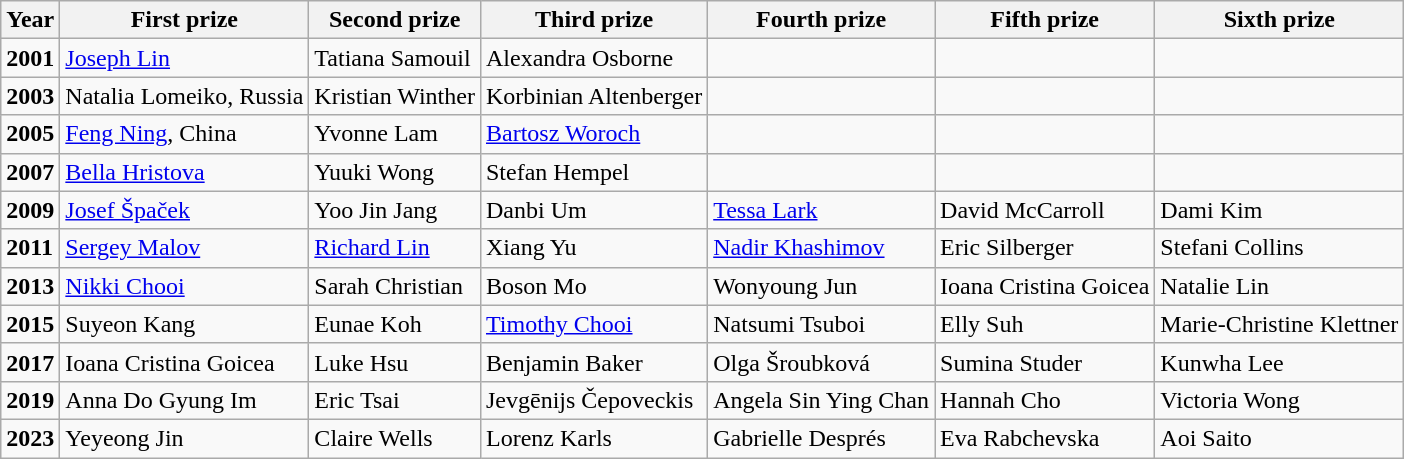<table class="wikitable">
<tr>
<th>Year</th>
<th>First prize</th>
<th>Second prize</th>
<th>Third prize</th>
<th>Fourth prize</th>
<th>Fifth prize</th>
<th>Sixth prize</th>
</tr>
<tr>
<td><strong>2001</strong></td>
<td> <a href='#'>Joseph Lin</a></td>
<td> Tatiana Samouil</td>
<td> Alexandra Osborne</td>
<td></td>
<td></td>
<td></td>
</tr>
<tr>
<td><strong>2003</strong></td>
<td> Natalia Lomeiko, Russia</td>
<td> Kristian Winther</td>
<td> Korbinian Altenberger</td>
<td></td>
<td></td>
<td></td>
</tr>
<tr>
<td><strong>2005</strong></td>
<td> <a href='#'>Feng Ning</a>, China</td>
<td> Yvonne Lam</td>
<td> <a href='#'>Bartosz Woroch</a></td>
<td></td>
<td></td>
<td></td>
</tr>
<tr>
<td><strong>2007</strong></td>
<td> <a href='#'>Bella Hristova</a></td>
<td> Yuuki Wong</td>
<td> Stefan Hempel</td>
<td></td>
<td></td>
<td></td>
</tr>
<tr>
<td><strong>2009</strong></td>
<td> <a href='#'>Josef Špaček</a></td>
<td> Yoo Jin Jang</td>
<td> Danbi Um</td>
<td> <a href='#'>Tessa Lark</a></td>
<td> David McCarroll</td>
<td> Dami Kim</td>
</tr>
<tr>
<td><strong>2011</strong></td>
<td> <a href='#'>Sergey Malov</a></td>
<td> <a href='#'>Richard Lin</a></td>
<td> Xiang Yu</td>
<td> <a href='#'>Nadir Khashimov</a></td>
<td> Eric Silberger</td>
<td> Stefani Collins</td>
</tr>
<tr>
<td><strong>2013</strong></td>
<td> <a href='#'>Nikki Chooi</a></td>
<td> Sarah Christian</td>
<td> Boson Mo</td>
<td> Wonyoung Jun</td>
<td> Ioana Cristina Goicea</td>
<td> Natalie Lin</td>
</tr>
<tr>
<td><strong>2015</strong></td>
<td> Suyeon Kang</td>
<td> Eunae Koh</td>
<td> <a href='#'>Timothy Chooi</a></td>
<td> Natsumi Tsuboi</td>
<td> Elly Suh</td>
<td> Marie-Christine Klettner</td>
</tr>
<tr>
<td><strong>2017</strong></td>
<td> Ioana Cristina Goicea</td>
<td> Luke Hsu</td>
<td> Benjamin Baker</td>
<td> Olga Šroubková</td>
<td> Sumina Studer</td>
<td> Kunwha Lee</td>
</tr>
<tr>
<td><strong>2019</strong></td>
<td> Anna Do Gyung Im</td>
<td> Eric Tsai</td>
<td> Jevgēnijs Čepoveckis</td>
<td> Angela Sin Ying Chan</td>
<td> Hannah Cho</td>
<td> Victoria Wong</td>
</tr>
<tr>
<td><strong>2023</strong></td>
<td> Yeyeong Jin</td>
<td> Claire Wells</td>
<td> Lorenz Karls</td>
<td> Gabrielle Després</td>
<td> Eva Rabchevska</td>
<td> Aoi Saito</td>
</tr>
</table>
